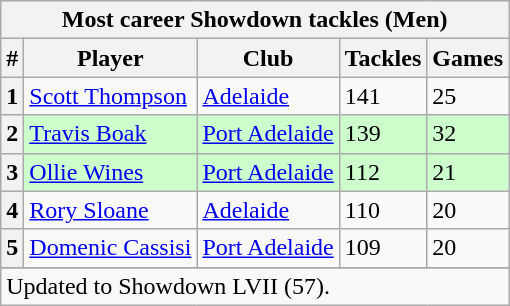<table class="wikitable">
<tr>
<th colspan="5">Most career Showdown tackles (Men)</th>
</tr>
<tr>
<th>#</th>
<th>Player</th>
<th>Club</th>
<th>Tackles</th>
<th>Games</th>
</tr>
<tr>
<th>1</th>
<td><a href='#'>Scott Thompson</a></td>
<td><a href='#'>Adelaide</a></td>
<td>141</td>
<td>25</td>
</tr>
<tr style="background:#cfc;">
<th>2</th>
<td><a href='#'>Travis Boak</a></td>
<td><a href='#'>Port Adelaide</a></td>
<td>139</td>
<td>32</td>
</tr>
<tr style="background:#cfc;">
<th>3</th>
<td><a href='#'>Ollie Wines</a></td>
<td><a href='#'>Port Adelaide</a></td>
<td>112</td>
<td>21</td>
</tr>
<tr>
<th>4</th>
<td><a href='#'>Rory Sloane</a></td>
<td><a href='#'>Adelaide</a></td>
<td>110</td>
<td>20</td>
</tr>
<tr>
<th>5</th>
<td><a href='#'>Domenic Cassisi</a></td>
<td><a href='#'>Port Adelaide</a></td>
<td>109</td>
<td>20</td>
</tr>
<tr>
</tr>
<tr>
<td colspan="5">Updated to Showdown LVII (57).</td>
</tr>
</table>
